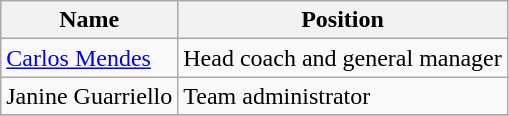<table class="wikitable">
<tr>
<th>Name</th>
<th>Position</th>
</tr>
<tr>
<td> <a href='#'>Carlos Mendes</a></td>
<td>Head coach and general manager</td>
</tr>
<tr>
<td> Janine Guarriello</td>
<td>Team administrator</td>
</tr>
<tr>
</tr>
</table>
